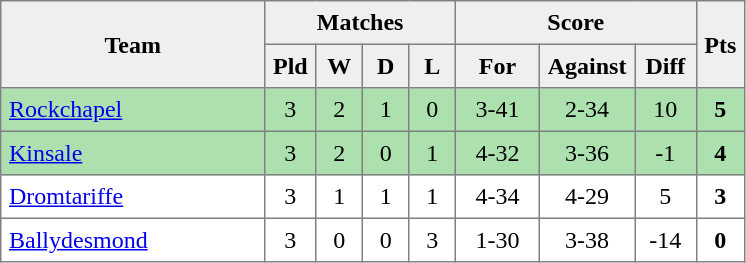<table style=border-collapse:collapse border=1 cellspacing=0 cellpadding=5>
<tr align=center bgcolor=#efefef>
<th rowspan=2 width=165>Team</th>
<th colspan=4>Matches</th>
<th colspan=3>Score</th>
<th rowspan=2width=20>Pts</th>
</tr>
<tr align=center bgcolor=#efefef>
<th width=20>Pld</th>
<th width=20>W</th>
<th width=20>D</th>
<th width=20>L</th>
<th width=45>For</th>
<th width=45>Against</th>
<th width=30>Diff</th>
</tr>
<tr align=center  style="background:#ACE1AF;">
<td style="text-align:left;"><a href='#'>Rockchapel</a></td>
<td>3</td>
<td>2</td>
<td>1</td>
<td>0</td>
<td>3-41</td>
<td>2-34</td>
<td>10</td>
<td><strong>5</strong></td>
</tr>
<tr align=center style="background:#ACE1AF;">
<td style="text-align:left;"><a href='#'>Kinsale</a></td>
<td>3</td>
<td>2</td>
<td>0</td>
<td>1</td>
<td>4-32</td>
<td>3-36</td>
<td>-1</td>
<td><strong>4</strong></td>
</tr>
<tr align=center>
<td style="text-align:left;"><a href='#'>Dromtariffe</a></td>
<td>3</td>
<td>1</td>
<td>1</td>
<td>1</td>
<td>4-34</td>
<td>4-29</td>
<td>5</td>
<td><strong>3</strong></td>
</tr>
<tr align=center>
<td style="text-align:left;"><a href='#'>Ballydesmond</a></td>
<td>3</td>
<td>0</td>
<td>0</td>
<td>3</td>
<td>1-30</td>
<td>3-38</td>
<td>-14</td>
<td><strong>0</strong></td>
</tr>
</table>
